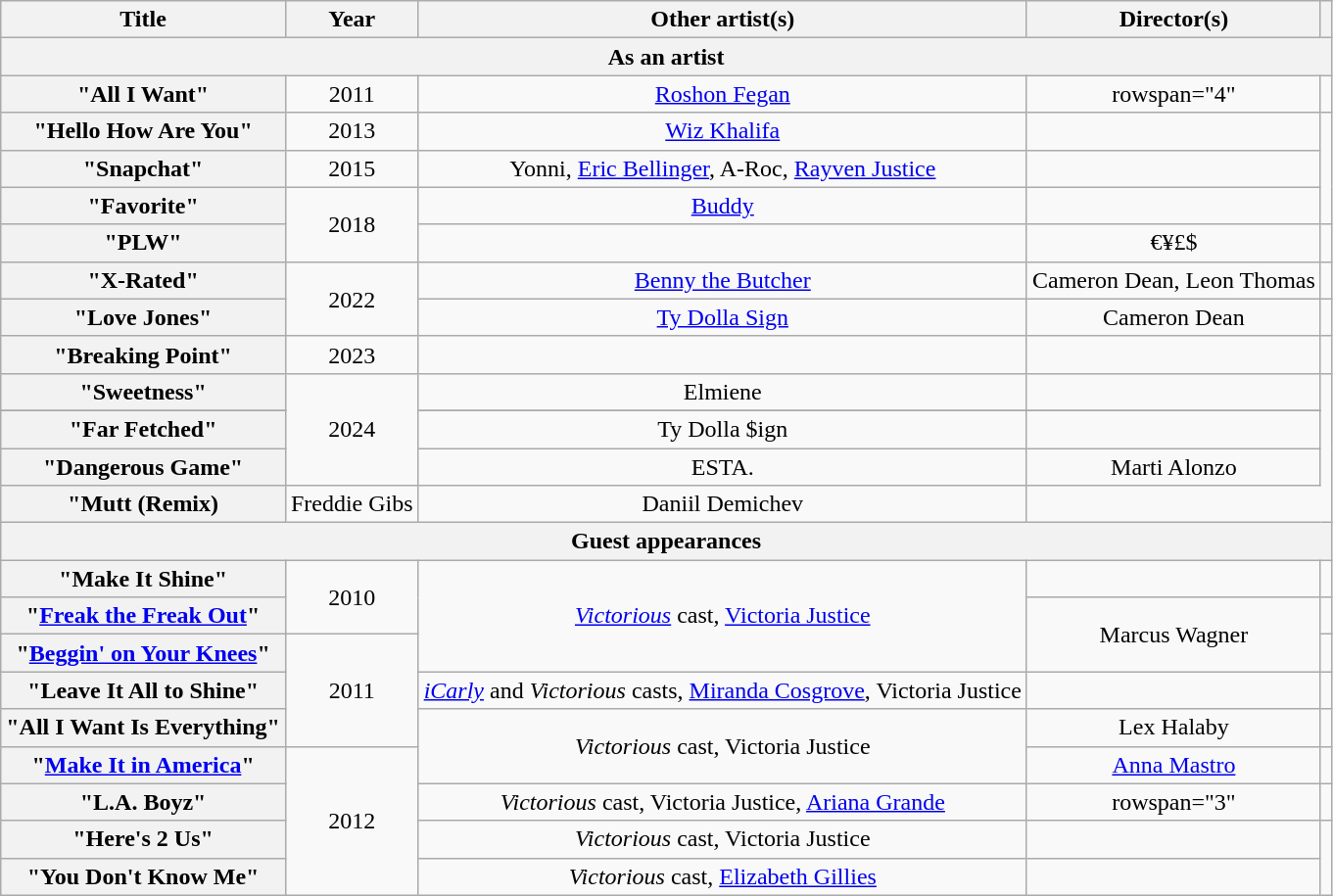<table class="wikitable plainrowheaders" style="text-align:center;">
<tr>
<th scope="col">Title</th>
<th scope="col">Year</th>
<th scope="col">Other artist(s)</th>
<th scope="col">Director(s)</th>
<th scope="col"></th>
</tr>
<tr>
<th scope="col" colspan="5">As an artist</th>
</tr>
<tr>
<th scope="row">"All I Want"</th>
<td>2011</td>
<td><a href='#'>Roshon Fegan</a></td>
<td>rowspan="4" </td>
<td></td>
</tr>
<tr>
<th scope="row">"Hello How Are You"</th>
<td>2013</td>
<td><a href='#'>Wiz Khalifa</a></td>
<td></td>
</tr>
<tr>
<th scope="row">"Snapchat"</th>
<td>2015</td>
<td>Yonni, <a href='#'>Eric Bellinger</a>, A-Roc, <a href='#'>Rayven Justice</a></td>
<td></td>
</tr>
<tr>
<th scope="row">"Favorite"</th>
<td rowspan="2">2018</td>
<td><a href='#'>Buddy</a></td>
<td></td>
</tr>
<tr>
<th scope="row">"PLW"</th>
<td></td>
<td>€¥£$</td>
<td></td>
</tr>
<tr>
<th scope="row">"X-Rated"</th>
<td rowspan="2">2022</td>
<td><a href='#'>Benny the Butcher</a></td>
<td>Cameron Dean, Leon Thomas</td>
<td></td>
</tr>
<tr>
<th scope="row">"Love Jones"</th>
<td><a href='#'>Ty Dolla Sign</a></td>
<td>Cameron Dean</td>
<td></td>
</tr>
<tr>
<th scope="row">"Breaking Point"</th>
<td>2023</td>
<td></td>
<td></td>
<td></td>
</tr>
<tr>
<th scope="row">"Sweetness"</th>
<td rowspan="4">2024</td>
<td>Elmiene</td>
<td></td>
</tr>
<tr>
</tr>
<tr>
<th scope="row">"Far Fetched"</th>
<td>Ty Dolla $ign</td>
<td></td>
</tr>
<tr>
<th scope="row">"Dangerous Game"</th>
<td>ESTA.</td>
<td>Marti Alonzo</td>
</tr>
<tr>
<th scope="row">"Mutt (Remix)</th>
<td>Freddie Gibs</td>
<td>Daniil Demichev</td>
</tr>
<tr>
<th scope="col" colspan="5">Guest appearances</th>
</tr>
<tr>
<th scope="row">"Make It Shine"</th>
<td rowspan="2">2010</td>
<td rowspan="3"><em><a href='#'>Victorious</a></em> cast, <a href='#'>Victoria Justice</a></td>
<td></td>
<td></td>
</tr>
<tr>
<th scope="row">"<a href='#'>Freak the Freak Out</a>"</th>
<td rowspan="2">Marcus Wagner</td>
<td></td>
</tr>
<tr>
<th scope="row">"<a href='#'>Beggin' on Your Knees</a>"</th>
<td rowspan="3">2011</td>
<td></td>
</tr>
<tr>
<th scope="row">"Leave It All to Shine"</th>
<td><em><a href='#'>iCarly</a></em> and <em>Victorious</em> casts, <a href='#'>Miranda Cosgrove</a>, Victoria Justice</td>
<td></td>
<td></td>
</tr>
<tr>
<th scope="row">"All I Want Is Everything"</th>
<td rowspan="2"><em>Victorious</em> cast, Victoria Justice</td>
<td>Lex Halaby</td>
<td></td>
</tr>
<tr>
<th scope="row">"<a href='#'>Make It in America</a>"</th>
<td rowspan="4">2012</td>
<td><a href='#'>Anna Mastro</a></td>
<td></td>
</tr>
<tr>
<th scope="row">"L.A. Boyz"</th>
<td><em>Victorious</em> cast, Victoria Justice, <a href='#'>Ariana Grande</a></td>
<td>rowspan="3" </td>
<td></td>
</tr>
<tr>
<th scope="row">"Here's 2 Us"</th>
<td><em>Victorious</em> cast, Victoria Justice</td>
<td></td>
</tr>
<tr>
<th scope="row">"You Don't Know Me"</th>
<td><em>Victorious</em> cast, <a href='#'>Elizabeth Gillies</a></td>
<td></td>
</tr>
</table>
